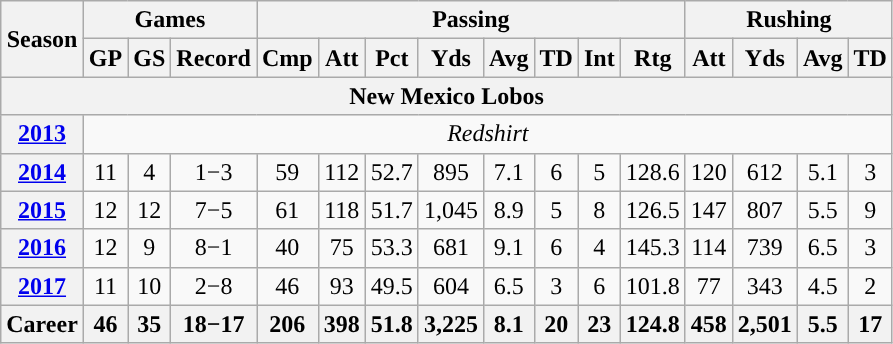<table class="wikitable" style="text-align:center;">
<tr>
<th rowspan="2">Season</th>
<th colspan="3">Games</th>
<th colspan="8">Passing</th>
<th colspan="5">Rushing</th>
</tr>
<tr>
<th>GP</th>
<th>GS</th>
<th>Record</th>
<th>Cmp</th>
<th>Att</th>
<th>Pct</th>
<th>Yds</th>
<th>Avg</th>
<th>TD</th>
<th>Int</th>
<th>Rtg</th>
<th>Att</th>
<th>Yds</th>
<th>Avg</th>
<th>TD</th>
</tr>
<tr>
<th colspan="16">New Mexico Lobos</th>
</tr>
<tr>
<th><a href='#'>2013</a></th>
<td colspan="16"><em>Redshirt </em></td>
</tr>
<tr>
<th><a href='#'>2014</a></th>
<td>11</td>
<td>4</td>
<td>1−3</td>
<td>59</td>
<td>112</td>
<td>52.7</td>
<td>895</td>
<td>7.1</td>
<td>6</td>
<td>5</td>
<td>128.6</td>
<td>120</td>
<td>612</td>
<td>5.1</td>
<td>3</td>
</tr>
<tr>
<th><a href='#'>2015</a></th>
<td>12</td>
<td>12</td>
<td>7−5</td>
<td>61</td>
<td>118</td>
<td>51.7</td>
<td>1,045</td>
<td>8.9</td>
<td>5</td>
<td>8</td>
<td>126.5</td>
<td>147</td>
<td>807</td>
<td>5.5</td>
<td>9</td>
</tr>
<tr>
<th><a href='#'>2016</a></th>
<td>12</td>
<td>9</td>
<td>8−1</td>
<td>40</td>
<td>75</td>
<td>53.3</td>
<td>681</td>
<td>9.1</td>
<td>6</td>
<td>4</td>
<td>145.3</td>
<td>114</td>
<td>739</td>
<td>6.5</td>
<td>3</td>
</tr>
<tr>
<th><a href='#'>2017</a></th>
<td>11</td>
<td>10</td>
<td>2−8</td>
<td>46</td>
<td>93</td>
<td>49.5</td>
<td>604</td>
<td>6.5</td>
<td>3</td>
<td>6</td>
<td>101.8</td>
<td>77</td>
<td>343</td>
<td>4.5</td>
<td>2</td>
</tr>
<tr>
<th>Career</th>
<th>46</th>
<th>35</th>
<th>18−17</th>
<th>206</th>
<th>398</th>
<th>51.8</th>
<th>3,225</th>
<th>8.1</th>
<th>20</th>
<th>23</th>
<th>124.8</th>
<th>458</th>
<th>2,501</th>
<th>5.5</th>
<th>17</th>
</tr>
</table>
